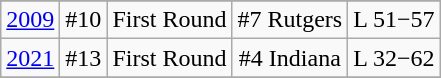<table class="wikitable" style="text-align:center">
<tr>
</tr>
<tr style="text-align:center;">
<td rowspan=1><a href='#'>2009</a></td>
<td>#10</td>
<td>First Round</td>
<td>#7 Rutgers</td>
<td>L 51−57</td>
</tr>
<tr style="text-align:center;">
<td rowspan=1><a href='#'>2021</a></td>
<td>#13</td>
<td>First Round</td>
<td>#4 Indiana</td>
<td>L 32−62</td>
</tr>
<tr style="text-align:center;">
</tr>
</table>
